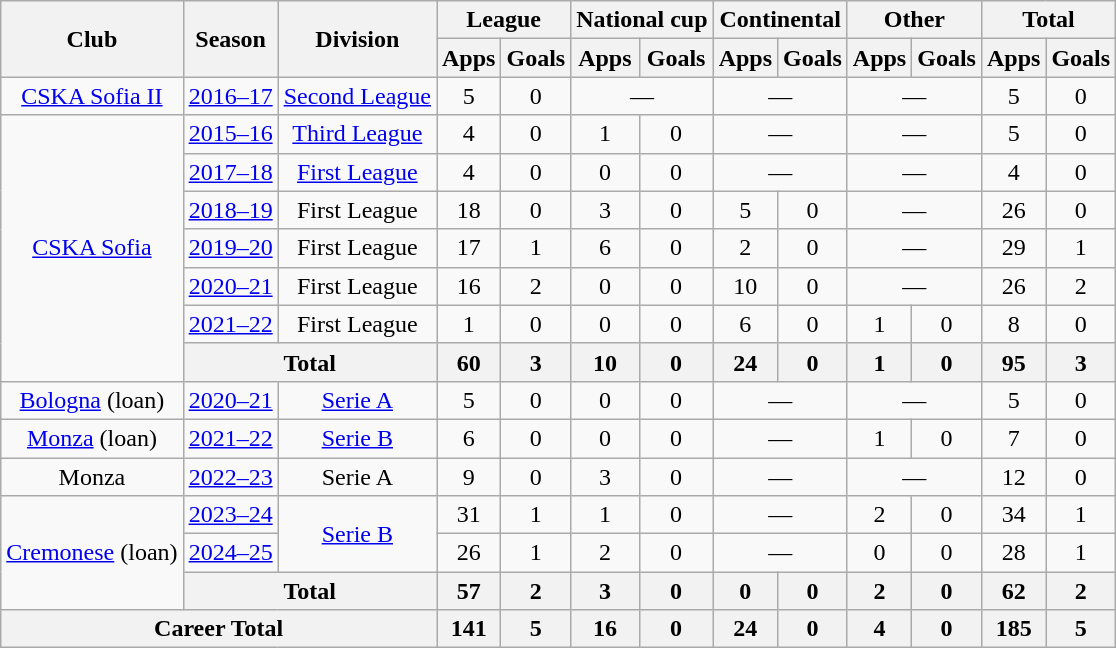<table class="wikitable" style="text-align:center">
<tr>
<th rowspan="2">Club</th>
<th rowspan="2">Season</th>
<th rowspan="2">Division</th>
<th colspan="2">League</th>
<th colspan="2">National cup</th>
<th colspan="2">Continental</th>
<th colspan="2">Other</th>
<th colspan="2">Total</th>
</tr>
<tr>
<th>Apps</th>
<th>Goals</th>
<th>Apps</th>
<th>Goals</th>
<th>Apps</th>
<th>Goals</th>
<th>Apps</th>
<th>Goals</th>
<th>Apps</th>
<th>Goals</th>
</tr>
<tr>
<td><a href='#'>CSKA Sofia II</a></td>
<td><a href='#'>2016–17</a></td>
<td rowspan="1"><a href='#'>Second League</a></td>
<td>5</td>
<td>0</td>
<td colspan="2">—</td>
<td colspan="2">—</td>
<td colspan="2">—</td>
<td>5</td>
<td>0</td>
</tr>
<tr>
<td rowspan="7"><a href='#'>CSKA Sofia</a></td>
<td><a href='#'>2015–16</a></td>
<td><a href='#'>Third League</a></td>
<td>4</td>
<td>0</td>
<td>1</td>
<td>0</td>
<td colspan="2">—</td>
<td colspan="2">—</td>
<td>5</td>
<td>0</td>
</tr>
<tr>
<td><a href='#'>2017–18</a></td>
<td><a href='#'>First League</a></td>
<td>4</td>
<td>0</td>
<td>0</td>
<td>0</td>
<td colspan="2">—</td>
<td colspan="2">—</td>
<td>4</td>
<td>0</td>
</tr>
<tr>
<td><a href='#'>2018–19</a></td>
<td>First League</td>
<td>18</td>
<td>0</td>
<td>3</td>
<td>0</td>
<td>5</td>
<td>0</td>
<td colspan="2">—</td>
<td>26</td>
<td>0</td>
</tr>
<tr>
<td><a href='#'>2019–20</a></td>
<td>First League</td>
<td>17</td>
<td>1</td>
<td>6</td>
<td>0</td>
<td>2</td>
<td>0</td>
<td colspan="2">—</td>
<td>29</td>
<td>1</td>
</tr>
<tr>
<td><a href='#'>2020–21</a></td>
<td>First League</td>
<td>16</td>
<td>2</td>
<td>0</td>
<td>0</td>
<td>10</td>
<td>0</td>
<td colspan="2">—</td>
<td>26</td>
<td>2</td>
</tr>
<tr>
<td><a href='#'>2021–22</a></td>
<td>First League</td>
<td>1</td>
<td>0</td>
<td>0</td>
<td>0</td>
<td>6</td>
<td>0</td>
<td>1</td>
<td>0</td>
<td>8</td>
<td>0</td>
</tr>
<tr>
<th colspan="2">Total</th>
<th>60</th>
<th>3</th>
<th>10</th>
<th>0</th>
<th>24</th>
<th>0</th>
<th>1</th>
<th>0</th>
<th>95</th>
<th>3</th>
</tr>
<tr>
<td><a href='#'>Bologna</a> (loan)</td>
<td><a href='#'>2020–21</a></td>
<td><a href='#'>Serie A</a></td>
<td>5</td>
<td>0</td>
<td>0</td>
<td>0</td>
<td colspan="2">—</td>
<td colspan="2">—</td>
<td>5</td>
<td>0</td>
</tr>
<tr>
<td><a href='#'>Monza</a> (loan)</td>
<td><a href='#'>2021–22</a></td>
<td><a href='#'>Serie B</a></td>
<td>6</td>
<td>0</td>
<td>0</td>
<td>0</td>
<td colspan="2">—</td>
<td>1</td>
<td>0</td>
<td>7</td>
<td>0</td>
</tr>
<tr>
<td>Monza</td>
<td><a href='#'>2022–23</a></td>
<td>Serie A</td>
<td>9</td>
<td>0</td>
<td>3</td>
<td>0</td>
<td colspan="2">—</td>
<td colspan="2">—</td>
<td>12</td>
<td>0</td>
</tr>
<tr>
<td rowspan=3><a href='#'>Cremonese</a> (loan)</td>
<td><a href='#'>2023–24</a></td>
<td rowspan=2><a href='#'>Serie B</a></td>
<td>31</td>
<td>1</td>
<td>1</td>
<td>0</td>
<td colspan="2">—</td>
<td>2</td>
<td>0</td>
<td>34</td>
<td>1</td>
</tr>
<tr>
<td><a href='#'>2024–25</a></td>
<td>26</td>
<td>1</td>
<td>2</td>
<td>0</td>
<td colspan="2">—</td>
<td>0</td>
<td>0</td>
<td>28</td>
<td>1</td>
</tr>
<tr>
<th colspan="2">Total</th>
<th>57</th>
<th>2</th>
<th>3</th>
<th>0</th>
<th>0</th>
<th>0</th>
<th>2</th>
<th>0</th>
<th>62</th>
<th>2</th>
</tr>
<tr>
<th colspan=3>Career Total</th>
<th>141</th>
<th>5</th>
<th>16</th>
<th>0</th>
<th>24</th>
<th>0</th>
<th>4</th>
<th>0</th>
<th>185</th>
<th>5</th>
</tr>
</table>
